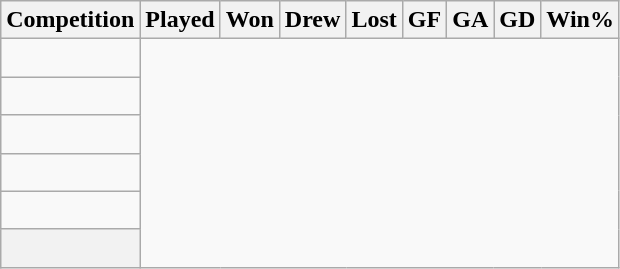<table class="wikitable sortable" style="text-align: center;">
<tr>
<th>Competition</th>
<th>Played</th>
<th>Won</th>
<th>Drew</th>
<th>Lost</th>
<th>GF</th>
<th>GA</th>
<th>GD</th>
<th>Win%</th>
</tr>
<tr>
<td align=left><br></td>
</tr>
<tr>
<td align=left><br></td>
</tr>
<tr>
<td align=left><br></td>
</tr>
<tr>
<td align=left><br></td>
</tr>
<tr>
<td align=left><br></td>
</tr>
<tr class="sortbottom">
<th><br></th>
</tr>
</table>
